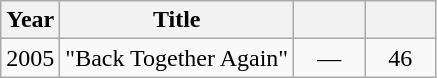<table class="wikitable">
<tr>
<th>Year</th>
<th>Title</th>
<th width="40"></th>
<th width="40"></th>
</tr>
<tr>
<td rowspan="1">2005</td>
<td>"Back Together Again" </td>
<td align="center">—</td>
<td align="center">46</td>
</tr>
</table>
